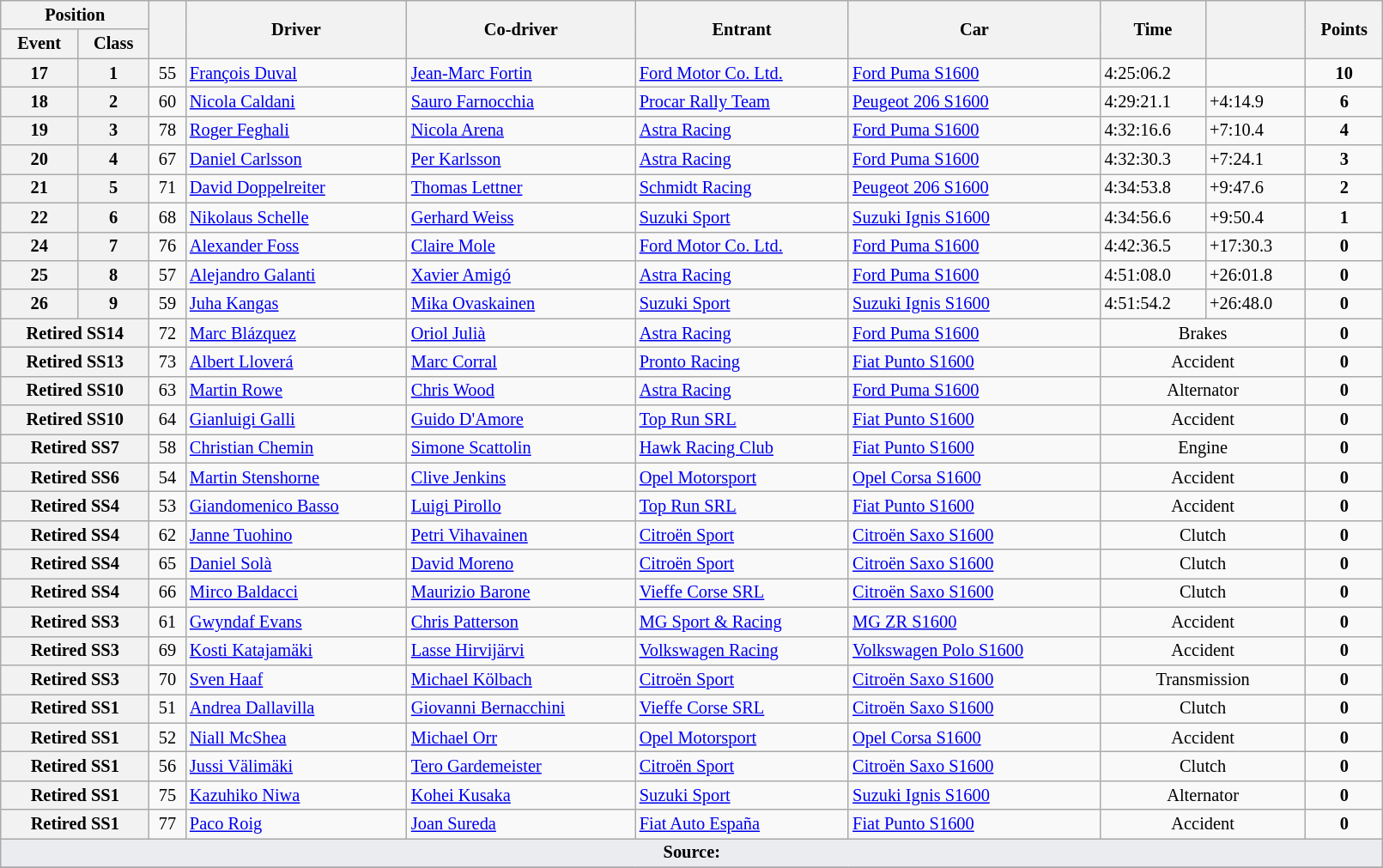<table class="wikitable" width=85% style="font-size: 85%;">
<tr>
<th colspan="2">Position</th>
<th rowspan="2"></th>
<th rowspan="2">Driver</th>
<th rowspan="2">Co-driver</th>
<th rowspan="2">Entrant</th>
<th rowspan="2">Car</th>
<th rowspan="2">Time</th>
<th rowspan="2"></th>
<th rowspan="2">Points</th>
</tr>
<tr>
<th>Event</th>
<th>Class</th>
</tr>
<tr>
<th>17</th>
<th>1</th>
<td align="center">55</td>
<td> <a href='#'>François Duval</a></td>
<td> <a href='#'>Jean-Marc Fortin</a></td>
<td> <a href='#'>Ford Motor Co. Ltd.</a></td>
<td><a href='#'>Ford Puma S1600</a></td>
<td>4:25:06.2</td>
<td></td>
<td align="center"><strong>10</strong></td>
</tr>
<tr>
<th>18</th>
<th>2</th>
<td align="center">60</td>
<td> <a href='#'>Nicola Caldani</a></td>
<td> <a href='#'>Sauro Farnocchia</a></td>
<td> <a href='#'>Procar Rally Team</a></td>
<td><a href='#'>Peugeot 206 S1600</a></td>
<td>4:29:21.1</td>
<td>+4:14.9</td>
<td align="center"><strong>6</strong></td>
</tr>
<tr>
<th>19</th>
<th>3</th>
<td align="center">78</td>
<td> <a href='#'>Roger Feghali</a></td>
<td> <a href='#'>Nicola Arena</a></td>
<td> <a href='#'>Astra Racing</a></td>
<td><a href='#'>Ford Puma S1600</a></td>
<td>4:32:16.6</td>
<td>+7:10.4</td>
<td align="center"><strong>4</strong></td>
</tr>
<tr>
<th>20</th>
<th>4</th>
<td align="center">67</td>
<td> <a href='#'>Daniel Carlsson</a></td>
<td> <a href='#'>Per Karlsson</a></td>
<td> <a href='#'>Astra Racing</a></td>
<td><a href='#'>Ford Puma S1600</a></td>
<td>4:32:30.3</td>
<td>+7:24.1</td>
<td align="center"><strong>3</strong></td>
</tr>
<tr>
<th>21</th>
<th>5</th>
<td align="center">71</td>
<td> <a href='#'>David Doppelreiter</a></td>
<td> <a href='#'>Thomas Lettner</a></td>
<td> <a href='#'>Schmidt Racing</a></td>
<td><a href='#'>Peugeot 206 S1600</a></td>
<td>4:34:53.8</td>
<td>+9:47.6</td>
<td align="center"><strong>2</strong></td>
</tr>
<tr>
<th>22</th>
<th>6</th>
<td align="center">68</td>
<td> <a href='#'>Nikolaus Schelle</a></td>
<td> <a href='#'>Gerhard Weiss</a></td>
<td> <a href='#'>Suzuki Sport</a></td>
<td><a href='#'>Suzuki Ignis S1600</a></td>
<td>4:34:56.6</td>
<td>+9:50.4</td>
<td align="center"><strong>1</strong></td>
</tr>
<tr>
<th>24</th>
<th>7</th>
<td align="center">76</td>
<td> <a href='#'>Alexander Foss</a></td>
<td> <a href='#'>Claire Mole</a></td>
<td> <a href='#'>Ford Motor Co. Ltd.</a></td>
<td><a href='#'>Ford Puma S1600</a></td>
<td>4:42:36.5</td>
<td>+17:30.3</td>
<td align="center"><strong>0</strong></td>
</tr>
<tr>
<th>25</th>
<th>8</th>
<td align="center">57</td>
<td> <a href='#'>Alejandro Galanti</a></td>
<td> <a href='#'>Xavier Amigó</a></td>
<td> <a href='#'>Astra Racing</a></td>
<td><a href='#'>Ford Puma S1600</a></td>
<td>4:51:08.0</td>
<td>+26:01.8</td>
<td align="center"><strong>0</strong></td>
</tr>
<tr>
<th>26</th>
<th>9</th>
<td align="center">59</td>
<td> <a href='#'>Juha Kangas</a></td>
<td> <a href='#'>Mika Ovaskainen</a></td>
<td> <a href='#'>Suzuki Sport</a></td>
<td><a href='#'>Suzuki Ignis S1600</a></td>
<td>4:51:54.2</td>
<td>+26:48.0</td>
<td align="center"><strong>0</strong></td>
</tr>
<tr>
<th colspan="2">Retired SS14</th>
<td align="center">72</td>
<td> <a href='#'>Marc Blázquez</a></td>
<td> <a href='#'>Oriol Julià</a></td>
<td> <a href='#'>Astra Racing</a></td>
<td><a href='#'>Ford Puma S1600</a></td>
<td align="center" colspan="2">Brakes</td>
<td align="center"><strong>0</strong></td>
</tr>
<tr>
<th colspan="2">Retired SS13</th>
<td align="center">73</td>
<td> <a href='#'>Albert Lloverá</a></td>
<td> <a href='#'>Marc Corral</a></td>
<td> <a href='#'>Pronto Racing</a></td>
<td><a href='#'>Fiat Punto S1600</a></td>
<td align="center" colspan="2">Accident</td>
<td align="center"><strong>0</strong></td>
</tr>
<tr>
<th colspan="2">Retired SS10</th>
<td align="center">63</td>
<td> <a href='#'>Martin Rowe</a></td>
<td> <a href='#'>Chris Wood</a></td>
<td> <a href='#'>Astra Racing</a></td>
<td><a href='#'>Ford Puma S1600</a></td>
<td align="center" colspan="2">Alternator</td>
<td align="center"><strong>0</strong></td>
</tr>
<tr>
<th colspan="2">Retired SS10</th>
<td align="center">64</td>
<td> <a href='#'>Gianluigi Galli</a></td>
<td> <a href='#'>Guido D'Amore</a></td>
<td> <a href='#'>Top Run SRL</a></td>
<td><a href='#'>Fiat Punto S1600</a></td>
<td align="center" colspan="2">Accident</td>
<td align="center"><strong>0</strong></td>
</tr>
<tr>
<th colspan="2">Retired SS7</th>
<td align="center">58</td>
<td> <a href='#'>Christian Chemin</a></td>
<td> <a href='#'>Simone Scattolin</a></td>
<td> <a href='#'>Hawk Racing Club</a></td>
<td><a href='#'>Fiat Punto S1600</a></td>
<td align="center" colspan="2">Engine</td>
<td align="center"><strong>0</strong></td>
</tr>
<tr>
<th colspan="2">Retired SS6</th>
<td align="center">54</td>
<td> <a href='#'>Martin Stenshorne</a></td>
<td> <a href='#'>Clive Jenkins</a></td>
<td> <a href='#'>Opel Motorsport</a></td>
<td><a href='#'>Opel Corsa S1600</a></td>
<td align="center" colspan="2">Accident</td>
<td align="center"><strong>0</strong></td>
</tr>
<tr>
<th colspan="2">Retired SS4</th>
<td align="center">53</td>
<td> <a href='#'>Giandomenico Basso</a></td>
<td> <a href='#'>Luigi Pirollo</a></td>
<td> <a href='#'>Top Run SRL</a></td>
<td><a href='#'>Fiat Punto S1600</a></td>
<td align="center" colspan="2">Accident</td>
<td align="center"><strong>0</strong></td>
</tr>
<tr>
<th colspan="2">Retired SS4</th>
<td align="center">62</td>
<td> <a href='#'>Janne Tuohino</a></td>
<td> <a href='#'>Petri Vihavainen</a></td>
<td> <a href='#'>Citroën Sport</a></td>
<td><a href='#'>Citroën Saxo S1600</a></td>
<td align="center" colspan="2">Clutch</td>
<td align="center"><strong>0</strong></td>
</tr>
<tr>
<th colspan="2">Retired SS4</th>
<td align="center">65</td>
<td> <a href='#'>Daniel Solà</a></td>
<td> <a href='#'>David Moreno</a></td>
<td> <a href='#'>Citroën Sport</a></td>
<td><a href='#'>Citroën Saxo S1600</a></td>
<td align="center" colspan="2">Clutch</td>
<td align="center"><strong>0</strong></td>
</tr>
<tr>
<th colspan="2">Retired SS4</th>
<td align="center">66</td>
<td> <a href='#'>Mirco Baldacci</a></td>
<td> <a href='#'>Maurizio Barone</a></td>
<td> <a href='#'>Vieffe Corse SRL</a></td>
<td><a href='#'>Citroën Saxo S1600</a></td>
<td align="center" colspan="2">Clutch</td>
<td align="center"><strong>0</strong></td>
</tr>
<tr>
<th colspan="2">Retired SS3</th>
<td align="center">61</td>
<td> <a href='#'>Gwyndaf Evans</a></td>
<td> <a href='#'>Chris Patterson</a></td>
<td> <a href='#'>MG Sport & Racing</a></td>
<td><a href='#'>MG ZR S1600</a></td>
<td align="center" colspan="2">Accident</td>
<td align="center"><strong>0</strong></td>
</tr>
<tr>
<th colspan="2">Retired SS3</th>
<td align="center">69</td>
<td> <a href='#'>Kosti Katajamäki</a></td>
<td> <a href='#'>Lasse Hirvijärvi</a></td>
<td> <a href='#'>Volkswagen Racing</a></td>
<td><a href='#'>Volkswagen Polo S1600</a></td>
<td align="center" colspan="2">Accident</td>
<td align="center"><strong>0</strong></td>
</tr>
<tr>
<th colspan="2">Retired SS3</th>
<td align="center">70</td>
<td> <a href='#'>Sven Haaf</a></td>
<td> <a href='#'>Michael Kölbach</a></td>
<td> <a href='#'>Citroën Sport</a></td>
<td><a href='#'>Citroën Saxo S1600</a></td>
<td align="center" colspan="2">Transmission</td>
<td align="center"><strong>0</strong></td>
</tr>
<tr>
<th colspan="2">Retired SS1</th>
<td align="center">51</td>
<td> <a href='#'>Andrea Dallavilla</a></td>
<td> <a href='#'>Giovanni Bernacchini</a></td>
<td> <a href='#'>Vieffe Corse SRL</a></td>
<td><a href='#'>Citroën Saxo S1600</a></td>
<td align="center" colspan="2">Clutch</td>
<td align="center"><strong>0</strong></td>
</tr>
<tr>
<th colspan="2">Retired SS1</th>
<td align="center">52</td>
<td> <a href='#'>Niall McShea</a></td>
<td> <a href='#'>Michael Orr</a></td>
<td> <a href='#'>Opel Motorsport</a></td>
<td><a href='#'>Opel Corsa S1600</a></td>
<td align="center" colspan="2">Accident</td>
<td align="center"><strong>0</strong></td>
</tr>
<tr>
<th colspan="2">Retired SS1</th>
<td align="center">56</td>
<td> <a href='#'>Jussi Välimäki</a></td>
<td> <a href='#'>Tero Gardemeister</a></td>
<td> <a href='#'>Citroën Sport</a></td>
<td><a href='#'>Citroën Saxo S1600</a></td>
<td align="center" colspan="2">Clutch</td>
<td align="center"><strong>0</strong></td>
</tr>
<tr>
<th colspan="2">Retired SS1</th>
<td align="center">75</td>
<td> <a href='#'>Kazuhiko Niwa</a></td>
<td> <a href='#'>Kohei Kusaka</a></td>
<td> <a href='#'>Suzuki Sport</a></td>
<td><a href='#'>Suzuki Ignis S1600</a></td>
<td align="center" colspan="2">Alternator</td>
<td align="center"><strong>0</strong></td>
</tr>
<tr>
<th colspan="2">Retired SS1</th>
<td align="center">77</td>
<td> <a href='#'>Paco Roig</a></td>
<td> <a href='#'>Joan Sureda</a></td>
<td> <a href='#'>Fiat Auto España</a></td>
<td><a href='#'>Fiat Punto S1600</a></td>
<td align="center" colspan="2">Accident</td>
<td align="center"><strong>0</strong></td>
</tr>
<tr>
<td style="background-color:#EAECF0; text-align:center" colspan="10"><strong>Source:</strong></td>
</tr>
<tr>
</tr>
</table>
